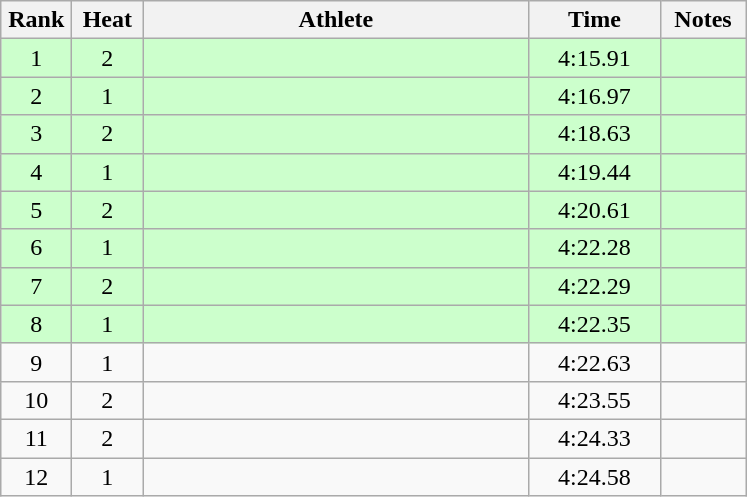<table class="wikitable" style="text-align:center">
<tr>
<th width=40>Rank</th>
<th width=40>Heat</th>
<th width=250>Athlete</th>
<th width=80>Time</th>
<th width=50>Notes</th>
</tr>
<tr bgcolor=ccffcc>
<td>1</td>
<td>2</td>
<td align=left></td>
<td>4:15.91</td>
<td></td>
</tr>
<tr bgcolor=ccffcc>
<td>2</td>
<td>1</td>
<td align=left></td>
<td>4:16.97</td>
<td></td>
</tr>
<tr bgcolor=ccffcc>
<td>3</td>
<td>2</td>
<td align=left></td>
<td>4:18.63</td>
<td></td>
</tr>
<tr bgcolor=ccffcc>
<td>4</td>
<td>1</td>
<td align=left></td>
<td>4:19.44</td>
<td></td>
</tr>
<tr bgcolor=ccffcc>
<td>5</td>
<td>2</td>
<td align=left></td>
<td>4:20.61</td>
<td></td>
</tr>
<tr bgcolor=ccffcc>
<td>6</td>
<td>1</td>
<td align=left></td>
<td>4:22.28</td>
<td></td>
</tr>
<tr bgcolor=ccffcc>
<td>7</td>
<td>2</td>
<td align=left></td>
<td>4:22.29</td>
<td></td>
</tr>
<tr bgcolor=ccffcc>
<td>8</td>
<td>1</td>
<td align=left></td>
<td>4:22.35</td>
<td></td>
</tr>
<tr>
<td>9</td>
<td>1</td>
<td align=left></td>
<td>4:22.63</td>
<td></td>
</tr>
<tr>
<td>10</td>
<td>2</td>
<td align=left></td>
<td>4:23.55</td>
<td></td>
</tr>
<tr>
<td>11</td>
<td>2</td>
<td align=left></td>
<td>4:24.33</td>
<td></td>
</tr>
<tr>
<td>12</td>
<td>1</td>
<td align=left></td>
<td>4:24.58</td>
<td></td>
</tr>
</table>
